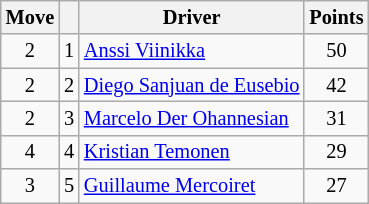<table class="wikitable" style="font-size:85%;">
<tr>
<th>Move</th>
<th></th>
<th>Driver</th>
<th>Points</th>
</tr>
<tr>
<td align="center"> 2</td>
<td align="center">1</td>
<td><a href='#'>Anssi Viinikka</a></td>
<td align="center">50</td>
</tr>
<tr>
<td align="center"> 2</td>
<td align="center">2</td>
<td><a href='#'>Diego Sanjuan de Eusebio</a></td>
<td align="center">42</td>
</tr>
<tr>
<td align="center"> 2</td>
<td align="center">3</td>
<td><a href='#'>Marcelo Der Ohannesian</a></td>
<td align="center">31</td>
</tr>
<tr>
<td align="center"> 4</td>
<td align="center">4</td>
<td><a href='#'>Kristian Temonen</a></td>
<td align="center">29</td>
</tr>
<tr>
<td align="center"> 3</td>
<td align="center">5</td>
<td><a href='#'>Guillaume Mercoiret</a></td>
<td align="center">27</td>
</tr>
</table>
